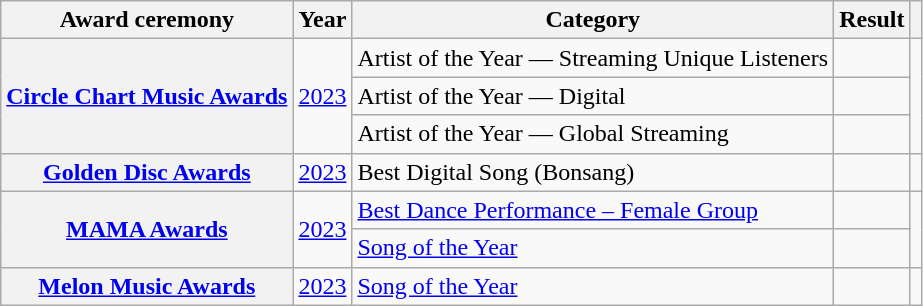<table class="wikitable plainrowheaders" style="text-align:center">
<tr>
<th scope="col">Award ceremony</th>
<th scope="col">Year</th>
<th scope="col">Category </th>
<th scope="col">Result</th>
<th scope="col" class="unsortable"></th>
</tr>
<tr>
<th scope="row" rowspan="3"><a href='#'>Circle Chart Music Awards</a></th>
<td rowspan="3"><a href='#'>2023</a></td>
<td style="text-align:left">Artist of the Year — Streaming Unique Listeners</td>
<td></td>
<td rowspan="3"></td>
</tr>
<tr>
<td style="text-align:left">Artist of the Year — Digital</td>
<td></td>
</tr>
<tr>
<td style="text-align:left">Artist of the Year — Global Streaming</td>
<td></td>
</tr>
<tr>
<th scope="row"><a href='#'>Golden Disc Awards</a></th>
<td><a href='#'>2023</a></td>
<td style="text-align:left">Best Digital Song (Bonsang)</td>
<td></td>
<td></td>
</tr>
<tr>
<th scope="row" rowspan="2"><a href='#'>MAMA Awards</a></th>
<td rowspan="2"><a href='#'>2023</a></td>
<td style="text-align:left"><a href='#'>Best Dance Performance – Female Group</a></td>
<td></td>
<td rowspan="2"></td>
</tr>
<tr>
<td style="text-align:left"><a href='#'>Song of the Year</a></td>
<td></td>
</tr>
<tr>
<th scope="row"><a href='#'>Melon Music Awards</a></th>
<td><a href='#'>2023</a></td>
<td style="text-align:left"><a href='#'>Song of the Year</a></td>
<td></td>
<td></td>
</tr>
</table>
